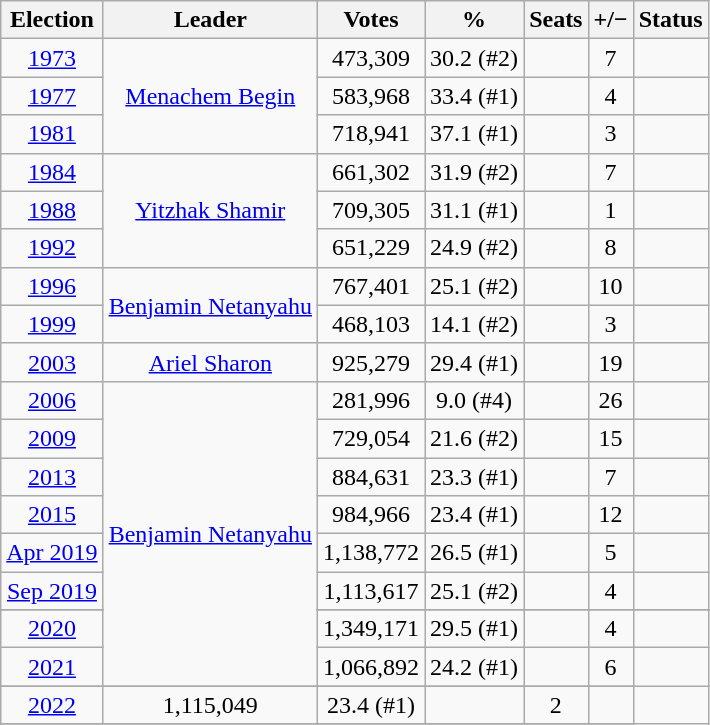<table class=wikitable style=text-align:center>
<tr>
<th>Election</th>
<th>Leader</th>
<th>Votes</th>
<th>%</th>
<th>Seats</th>
<th>+/−</th>
<th>Status</th>
</tr>
<tr>
<td><a href='#'>1973</a></td>
<td rowspan=3><a href='#'>Menachem Begin</a></td>
<td>473,309</td>
<td>30.2 (#2)</td>
<td></td>
<td> 7</td>
<td></td>
</tr>
<tr>
<td><a href='#'>1977</a></td>
<td>583,968</td>
<td>33.4 (#1)</td>
<td></td>
<td> 4</td>
<td></td>
</tr>
<tr>
<td><a href='#'>1981</a></td>
<td>718,941</td>
<td>37.1 (#1)</td>
<td></td>
<td> 3</td>
<td></td>
</tr>
<tr>
<td><a href='#'>1984</a></td>
<td rowspan=3><a href='#'>Yitzhak Shamir</a></td>
<td>661,302</td>
<td>31.9 (#2)</td>
<td></td>
<td> 7</td>
<td></td>
</tr>
<tr>
<td><a href='#'>1988</a></td>
<td>709,305</td>
<td>31.1 (#1)</td>
<td></td>
<td> 1</td>
<td></td>
</tr>
<tr>
<td><a href='#'>1992</a></td>
<td>651,229</td>
<td>24.9 (#2)</td>
<td></td>
<td> 8</td>
<td></td>
</tr>
<tr>
<td><a href='#'>1996</a></td>
<td rowspan=2><a href='#'>Benjamin Netanyahu</a></td>
<td>767,401</td>
<td>25.1 (#2)</td>
<td></td>
<td> 10</td>
<td></td>
</tr>
<tr>
<td><a href='#'>1999</a></td>
<td>468,103</td>
<td>14.1 (#2)</td>
<td></td>
<td> 3</td>
<td></td>
</tr>
<tr>
<td><a href='#'>2003</a></td>
<td><a href='#'>Ariel Sharon</a></td>
<td>925,279</td>
<td>29.4 (#1)</td>
<td></td>
<td> 19</td>
<td></td>
</tr>
<tr>
<td><a href='#'>2006</a></td>
<td rowspan=9><a href='#'>Benjamin Netanyahu</a></td>
<td>281,996</td>
<td>9.0 (#4)</td>
<td></td>
<td> 26</td>
<td></td>
</tr>
<tr>
<td><a href='#'>2009</a></td>
<td>729,054</td>
<td>21.6 (#2)</td>
<td></td>
<td> 15</td>
<td></td>
</tr>
<tr>
<td><a href='#'>2013</a></td>
<td>884,631</td>
<td>23.3 (#1)</td>
<td></td>
<td> 7</td>
<td></td>
</tr>
<tr>
<td><a href='#'>2015</a></td>
<td>984,966</td>
<td>23.4 (#1)</td>
<td></td>
<td> 12</td>
<td></td>
</tr>
<tr>
<td><a href='#'>Apr 2019</a></td>
<td>1,138,772</td>
<td>26.5 (#1)</td>
<td></td>
<td> 5</td>
<td></td>
</tr>
<tr>
<td><a href='#'>Sep 2019</a></td>
<td>1,113,617</td>
<td>25.1 (#2)</td>
<td></td>
<td> 4</td>
<td></td>
</tr>
<tr>
</tr>
<tr>
<td><a href='#'>2020</a></td>
<td>1,349,171</td>
<td>29.5 (#1)</td>
<td></td>
<td> 4</td>
<td></td>
</tr>
<tr>
<td><a href='#'>2021</a></td>
<td>1,066,892</td>
<td>24.2 (#1)</td>
<td></td>
<td> 6</td>
<td></td>
</tr>
<tr>
</tr>
<tr>
<td><a href='#'>2022</a></td>
<td>1,115,049</td>
<td>23.4 (#1)</td>
<td></td>
<td> 2</td>
<td></td>
</tr>
<tr>
</tr>
</table>
